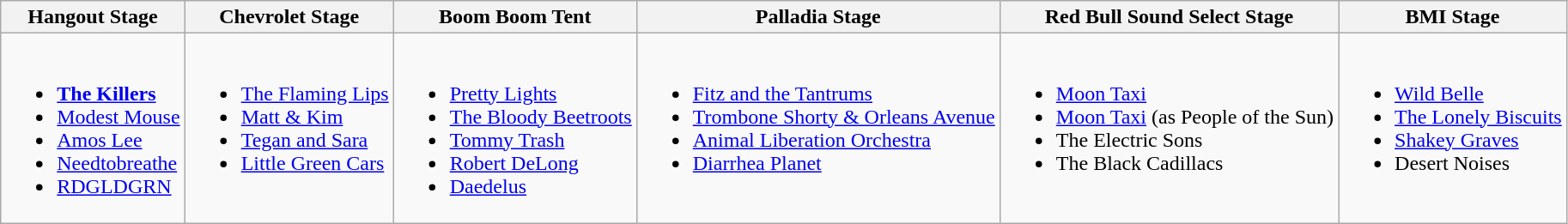<table class="wikitable">
<tr>
<th>Hangout Stage</th>
<th>Chevrolet Stage</th>
<th>Boom Boom Tent</th>
<th>Palladia Stage</th>
<th>Red Bull Sound Select Stage</th>
<th>BMI Stage</th>
</tr>
<tr valign="top">
<td><br><ul><li><strong><a href='#'>The Killers</a></strong></li><li><a href='#'>Modest Mouse</a></li><li><a href='#'>Amos Lee</a></li><li><a href='#'>Needtobreathe</a></li><li><a href='#'>RDGLDGRN</a></li></ul></td>
<td><br><ul><li><a href='#'>The Flaming Lips</a></li><li><a href='#'>Matt & Kim</a></li><li><a href='#'>Tegan and Sara</a></li><li><a href='#'>Little Green Cars</a></li></ul></td>
<td><br><ul><li><a href='#'>Pretty Lights</a></li><li><a href='#'>The Bloody Beetroots</a></li><li><a href='#'>Tommy Trash</a></li><li><a href='#'>Robert DeLong</a></li><li><a href='#'>Daedelus</a></li></ul></td>
<td><br><ul><li><a href='#'>Fitz and the Tantrums</a></li><li><a href='#'>Trombone Shorty & Orleans Avenue</a></li><li><a href='#'>Animal Liberation Orchestra</a></li><li><a href='#'>Diarrhea Planet</a></li></ul></td>
<td><br><ul><li><a href='#'>Moon Taxi</a></li><li><a href='#'>Moon Taxi</a> (as People of the Sun)</li><li>The Electric Sons</li><li>The Black Cadillacs</li></ul></td>
<td><br><ul><li><a href='#'>Wild Belle</a></li><li><a href='#'>The Lonely Biscuits</a></li><li><a href='#'>Shakey Graves</a></li><li>Desert Noises</li></ul></td>
</tr>
</table>
